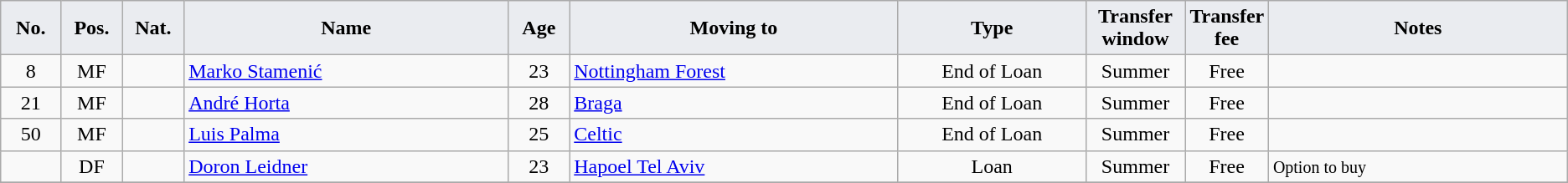<table class="wikitable" style="text-align:center">
<tr>
<th style="background:#eaecf0; color:#000000; width:45px;">Νο.</th>
<th style="background:#eaecf0; color:#000000; width:45px;">Pos.</th>
<th style="background:#eaecf0; color:#000000; width:45px;">Nat.</th>
<th style="background:#eaecf0; color:#000000; width:300px;">Name</th>
<th style="background:#eaecf0; color:#000000; width:45px;">Age</th>
<th style="background:#eaecf0; color:#000000; width:300px;">Moving to</th>
<th style="background:#eaecf0; color:#000000; width:170px;">Type</th>
<th style="background:#eaecf0; color:#000000; width:75px;">Transfer window</th>
<th style="background:#eaecf0; color:#000000; width:55px;">Transfer fee</th>
<th style="background:#eaecf0; color:#000000; width:280px;">Notes</th>
</tr>
<tr>
<td>8</td>
<td>MF</td>
<td></td>
<td style="text-align:left;"><a href='#'>Marko Stamenić</a></td>
<td>23</td>
<td style="text-align:left;"> <a href='#'>Nottingham Forest</a></td>
<td>End of Loan</td>
<td>Summer</td>
<td>Free</td>
<td style="text-align:left;"></td>
</tr>
<tr>
<td>21</td>
<td>MF</td>
<td></td>
<td style="text-align:left;"><a href='#'>André Horta</a></td>
<td>28</td>
<td style="text-align:left;"> <a href='#'>Braga</a></td>
<td>End of Loan</td>
<td>Summer</td>
<td>Free</td>
<td style="text-align:left;"></td>
</tr>
<tr>
<td>50</td>
<td>MF</td>
<td></td>
<td style="text-align:left;"><a href='#'>Luis Palma</a></td>
<td>25</td>
<td style="text-align:left;"> <a href='#'>Celtic</a></td>
<td>End of Loan</td>
<td>Summer</td>
<td>Free</td>
<td style="text-align:left;"></td>
</tr>
<tr>
<td></td>
<td>DF</td>
<td></td>
<td style="text-align:left;"><a href='#'>Doron Leidner</a></td>
<td>23</td>
<td style="text-align:left;"> <a href='#'>Hapoel Tel Aviv</a></td>
<td>Loan</td>
<td>Summer</td>
<td>Free</td>
<td style="text-align:left;"><small>Option to buy</small></td>
</tr>
<tr>
</tr>
<tr>
</tr>
</table>
